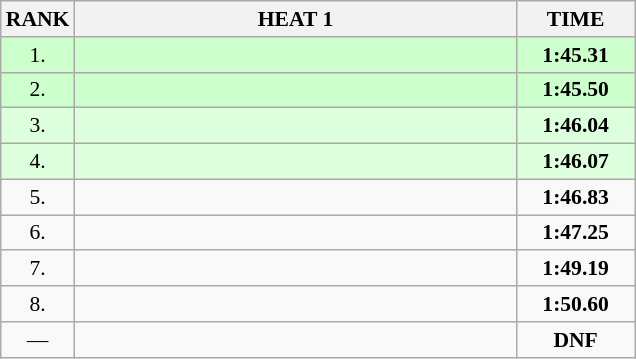<table class="wikitable" style="border-collapse: collapse; font-size: 90%;">
<tr>
<th>RANK</th>
<th style="width: 20em">HEAT 1</th>
<th style="width: 5em">TIME</th>
</tr>
<tr style="background:#ccffcc;">
<td align="center">1.</td>
<td></td>
<td align="center"><strong>1:45.31</strong></td>
</tr>
<tr style="background:#ccffcc;">
<td align="center">2.</td>
<td></td>
<td align="center"><strong>1:45.50</strong></td>
</tr>
<tr style="background:#ddffdd;">
<td align="center">3.</td>
<td></td>
<td align="center"><strong>1:46.04</strong></td>
</tr>
<tr style="background:#ddffdd;">
<td align="center">4.</td>
<td></td>
<td align="center"><strong>1:46.07</strong></td>
</tr>
<tr>
<td align="center">5.</td>
<td></td>
<td align="center"><strong>1:46.83</strong></td>
</tr>
<tr>
<td align="center">6.</td>
<td></td>
<td align="center"><strong>1:47.25</strong></td>
</tr>
<tr>
<td align="center">7.</td>
<td></td>
<td align="center"><strong>1:49.19</strong></td>
</tr>
<tr>
<td align="center">8.</td>
<td></td>
<td align="center"><strong>1:50.60</strong></td>
</tr>
<tr>
<td align="center">—</td>
<td></td>
<td align="center"><strong>DNF</strong></td>
</tr>
</table>
